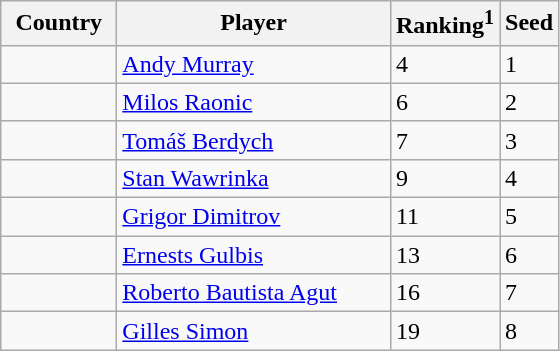<table class="sortable wikitable">
<tr>
<th width="70">Country</th>
<th width="175">Player</th>
<th>Ranking<sup>1</sup></th>
<th>Seed</th>
</tr>
<tr>
<td></td>
<td><a href='#'>Andy Murray</a></td>
<td>4</td>
<td>1</td>
</tr>
<tr>
<td></td>
<td><a href='#'>Milos Raonic</a></td>
<td>6</td>
<td>2</td>
</tr>
<tr>
<td></td>
<td><a href='#'>Tomáš Berdych</a></td>
<td>7</td>
<td>3</td>
</tr>
<tr>
<td></td>
<td><a href='#'>Stan Wawrinka</a></td>
<td>9</td>
<td>4</td>
</tr>
<tr>
<td></td>
<td><a href='#'>Grigor Dimitrov</a></td>
<td>11</td>
<td>5</td>
</tr>
<tr>
<td></td>
<td><a href='#'>Ernests Gulbis</a></td>
<td>13</td>
<td>6</td>
</tr>
<tr>
<td></td>
<td><a href='#'>Roberto Bautista Agut</a></td>
<td>16</td>
<td>7</td>
</tr>
<tr>
<td></td>
<td><a href='#'>Gilles Simon</a></td>
<td>19</td>
<td>8</td>
</tr>
</table>
